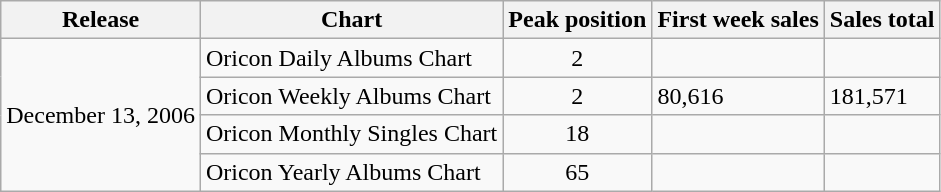<table class="wikitable">
<tr>
<th>Release</th>
<th>Chart</th>
<th>Peak position</th>
<th>First week sales</th>
<th>Sales total</th>
</tr>
<tr>
<td rowspan="4">December 13, 2006</td>
<td>Oricon Daily Albums Chart</td>
<td align="center">2</td>
<td></td>
<td></td>
</tr>
<tr>
<td>Oricon Weekly Albums Chart</td>
<td align="center">2</td>
<td>80,616</td>
<td>181,571</td>
</tr>
<tr>
<td>Oricon Monthly Singles Chart</td>
<td align="center">18</td>
<td></td>
<td></td>
</tr>
<tr>
<td>Oricon Yearly Albums Chart</td>
<td align="center">65</td>
<td></td>
<td></td>
</tr>
</table>
